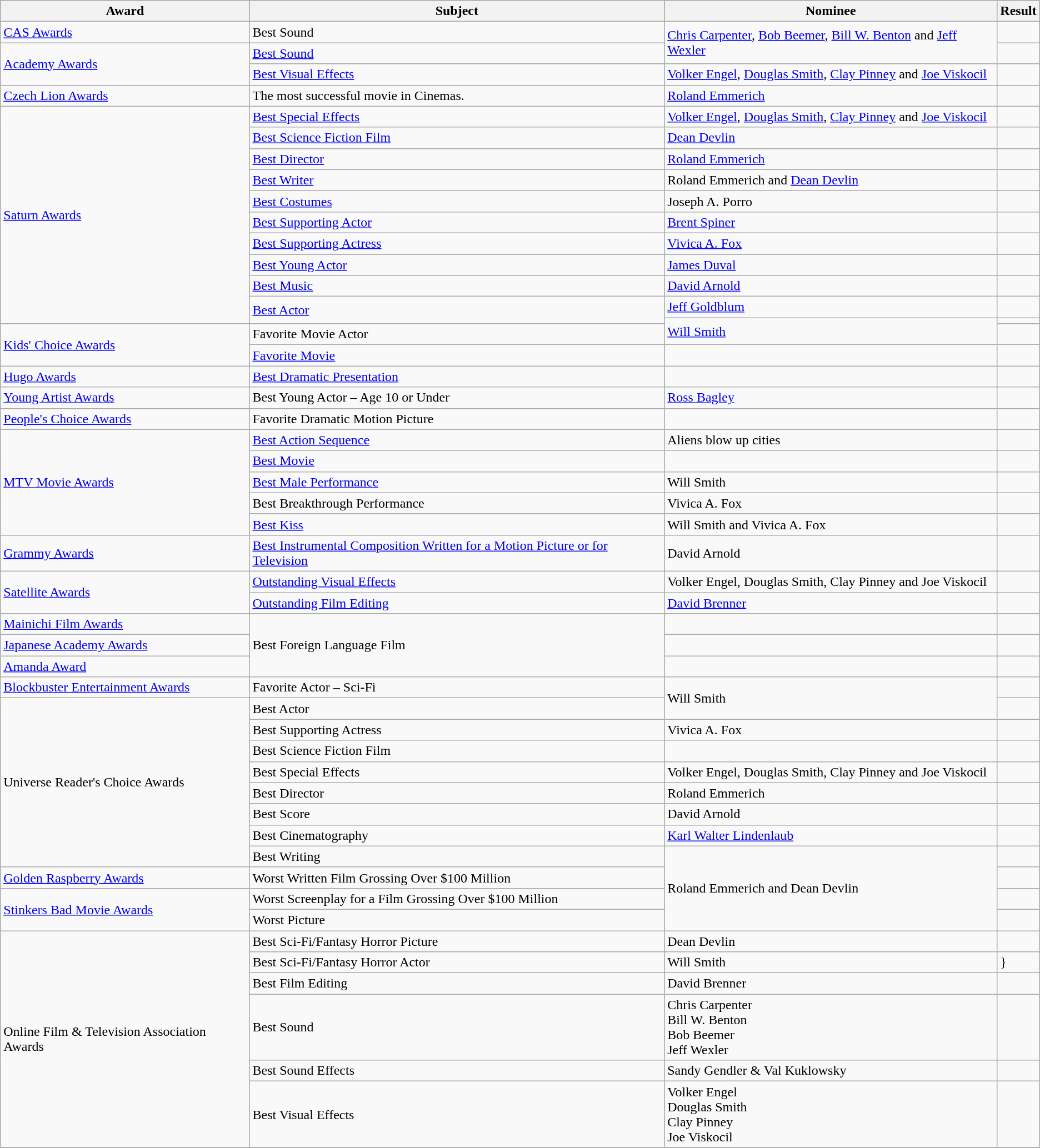<table class="wikitable">
<tr style="background:#b0c4de; text-align:center;">
<th>Award</th>
<th>Subject</th>
<th>Nominee</th>
<th>Result</th>
</tr>
<tr>
<td rowspan=1><a href='#'>CAS Awards</a></td>
<td>Best Sound</td>
<td rowspan=2><a href='#'>Chris Carpenter</a>, <a href='#'>Bob Beemer</a>, <a href='#'>Bill W. Benton</a> and <a href='#'>Jeff Wexler</a></td>
<td></td>
</tr>
<tr>
<td rowspan=2><a href='#'>Academy Awards</a></td>
<td><a href='#'>Best Sound</a></td>
<td></td>
</tr>
<tr>
<td><a href='#'>Best Visual Effects</a></td>
<td><a href='#'>Volker Engel</a>, <a href='#'>Douglas Smith</a>, <a href='#'>Clay Pinney</a> and <a href='#'>Joe Viskocil</a></td>
<td></td>
</tr>
<tr>
<td><a href='#'>Czech Lion Awards</a></td>
<td>The most successful movie in Cinemas.</td>
<td><a href='#'>Roland Emmerich</a></td>
<td></td>
</tr>
<tr>
<td rowspan=11><a href='#'>Saturn Awards</a></td>
<td><a href='#'>Best Special Effects</a></td>
<td><a href='#'>Volker Engel</a>, <a href='#'>Douglas Smith</a>, <a href='#'>Clay Pinney</a> and <a href='#'>Joe Viskocil</a></td>
<td></td>
</tr>
<tr>
<td><a href='#'>Best Science Fiction Film</a></td>
<td><a href='#'>Dean Devlin</a></td>
<td></td>
</tr>
<tr>
<td><a href='#'>Best Director</a></td>
<td><a href='#'>Roland Emmerich</a></td>
<td></td>
</tr>
<tr>
<td><a href='#'>Best Writer</a></td>
<td>Roland Emmerich and <a href='#'>Dean Devlin</a></td>
<td></td>
</tr>
<tr>
<td><a href='#'>Best Costumes</a></td>
<td>Joseph A. Porro</td>
<td></td>
</tr>
<tr>
<td><a href='#'>Best Supporting Actor</a></td>
<td><a href='#'>Brent Spiner</a></td>
<td></td>
</tr>
<tr>
<td><a href='#'>Best Supporting Actress</a></td>
<td><a href='#'>Vivica A. Fox</a></td>
<td></td>
</tr>
<tr>
<td><a href='#'>Best Young Actor</a></td>
<td><a href='#'>James Duval</a></td>
<td></td>
</tr>
<tr>
<td><a href='#'>Best Music</a></td>
<td><a href='#'>David Arnold</a></td>
<td></td>
</tr>
<tr>
<td rowspan=2><a href='#'>Best Actor</a></td>
<td><a href='#'>Jeff Goldblum</a></td>
<td></td>
</tr>
<tr>
<td rowspan=2><a href='#'>Will Smith</a></td>
<td></td>
</tr>
<tr>
<td rowspan=2><a href='#'>Kids' Choice Awards</a></td>
<td>Favorite Movie Actor</td>
<td></td>
</tr>
<tr>
<td><a href='#'>Favorite Movie</a></td>
<td></td>
<td></td>
</tr>
<tr>
<td rowspan=1><a href='#'>Hugo Awards</a></td>
<td><a href='#'>Best Dramatic Presentation</a></td>
<td></td>
<td></td>
</tr>
<tr>
<td rowspan=1><a href='#'>Young Artist Awards</a></td>
<td>Best Young Actor – Age 10 or Under</td>
<td><a href='#'>Ross Bagley</a></td>
<td></td>
</tr>
<tr>
<td rowspan=1><a href='#'>People's Choice Awards</a></td>
<td>Favorite Dramatic Motion Picture</td>
<td></td>
<td></td>
</tr>
<tr>
<td rowspan=5><a href='#'>MTV Movie Awards</a></td>
<td><a href='#'>Best Action Sequence</a></td>
<td>Aliens blow up cities</td>
<td></td>
</tr>
<tr>
<td><a href='#'>Best Movie</a></td>
<td></td>
<td></td>
</tr>
<tr>
<td><a href='#'>Best Male Performance</a></td>
<td>Will Smith</td>
<td></td>
</tr>
<tr>
<td>Best Breakthrough Performance</td>
<td>Vivica A. Fox</td>
<td></td>
</tr>
<tr>
<td><a href='#'>Best Kiss</a></td>
<td>Will Smith and Vivica A. Fox</td>
<td></td>
</tr>
<tr>
<td rowspan=1><a href='#'>Grammy Awards</a></td>
<td><a href='#'>Best Instrumental Composition Written for a Motion Picture or for Television</a></td>
<td>David Arnold</td>
<td></td>
</tr>
<tr>
<td rowspan=2><a href='#'>Satellite Awards</a></td>
<td><a href='#'>Outstanding Visual Effects</a></td>
<td>Volker Engel, Douglas Smith, Clay Pinney and Joe Viskocil</td>
<td></td>
</tr>
<tr>
<td><a href='#'>Outstanding Film Editing</a></td>
<td><a href='#'>David Brenner</a></td>
<td></td>
</tr>
<tr>
<td rowspan=1><a href='#'>Mainichi Film Awards</a></td>
<td rowspan=3>Best Foreign Language Film</td>
<td></td>
<td></td>
</tr>
<tr>
<td rowspan=1><a href='#'>Japanese Academy Awards</a></td>
<td></td>
<td></td>
</tr>
<tr>
<td rowspan=1><a href='#'>Amanda Award</a></td>
<td></td>
<td></td>
</tr>
<tr>
<td rowspan=1><a href='#'>Blockbuster Entertainment Awards</a></td>
<td>Favorite Actor – Sci-Fi</td>
<td rowspan=2>Will Smith</td>
<td></td>
</tr>
<tr>
<td rowspan=8>Universe Reader's Choice Awards</td>
<td>Best Actor</td>
<td></td>
</tr>
<tr>
<td>Best Supporting Actress</td>
<td>Vivica A. Fox</td>
<td></td>
</tr>
<tr>
<td>Best Science Fiction Film</td>
<td></td>
<td></td>
</tr>
<tr>
<td>Best Special Effects</td>
<td>Volker Engel, Douglas Smith, Clay Pinney and Joe Viskocil</td>
<td></td>
</tr>
<tr>
<td>Best Director</td>
<td>Roland Emmerich</td>
<td></td>
</tr>
<tr>
<td>Best Score</td>
<td>David Arnold</td>
<td></td>
</tr>
<tr>
<td>Best Cinematography</td>
<td><a href='#'>Karl Walter Lindenlaub</a></td>
<td></td>
</tr>
<tr>
<td>Best Writing</td>
<td rowspan=4>Roland Emmerich and Dean Devlin</td>
<td></td>
</tr>
<tr>
<td rowspan=1><a href='#'>Golden Raspberry Awards</a></td>
<td>Worst Written Film Grossing Over $100 Million</td>
<td></td>
</tr>
<tr>
<td rowspan=2><a href='#'>Stinkers Bad Movie Awards</a></td>
<td>Worst Screenplay for a Film Grossing Over $100 Million</td>
<td></td>
</tr>
<tr>
<td>Worst Picture</td>
<td></td>
</tr>
<tr>
<td rowspan="6">Online Film & Television Association Awards</td>
<td>Best Sci-Fi/Fantasy Horror Picture</td>
<td>Dean Devlin</td>
<td></td>
</tr>
<tr>
<td>Best Sci-Fi/Fantasy Horror Actor</td>
<td>Will Smith</td>
<td>}</td>
</tr>
<tr>
<td>Best Film Editing</td>
<td>David Brenner</td>
<td></td>
</tr>
<tr>
<td>Best Sound</td>
<td>Chris Carpenter<br>Bill W. Benton<br>Bob Beemer<br>Jeff Wexler</td>
<td></td>
</tr>
<tr>
<td>Best Sound Effects</td>
<td>Sandy Gendler & Val Kuklowsky</td>
<td></td>
</tr>
<tr>
<td>Best Visual Effects</td>
<td>Volker Engel<br>Douglas Smith<br>Clay Pinney<br>Joe Viskocil</td>
<td></td>
</tr>
<tr>
</tr>
</table>
